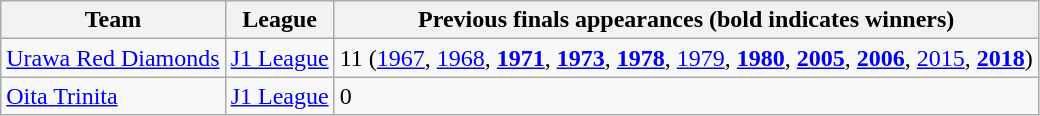<table class="wikitable">
<tr>
<th>Team</th>
<th>League</th>
<th>Previous finals appearances (bold indicates winners)</th>
</tr>
<tr>
<td><a href='#'>Urawa Red Diamonds</a></td>
<td><a href='#'>J1 League</a></td>
<td>11 (<a href='#'>1967</a>, <a href='#'>1968</a>, <a href='#'><strong>1971</strong></a>, <a href='#'><strong>1973</strong></a>, <a href='#'><strong>1978</strong></a>, <a href='#'>1979</a>, <a href='#'><strong>1980</strong></a>, <a href='#'><strong>2005</strong></a>, <a href='#'><strong>2006</strong></a>, <a href='#'>2015</a>, <a href='#'><strong>2018</strong></a>)</td>
</tr>
<tr>
<td><a href='#'>Oita Trinita</a></td>
<td><a href='#'>J1 League</a></td>
<td>0</td>
</tr>
</table>
